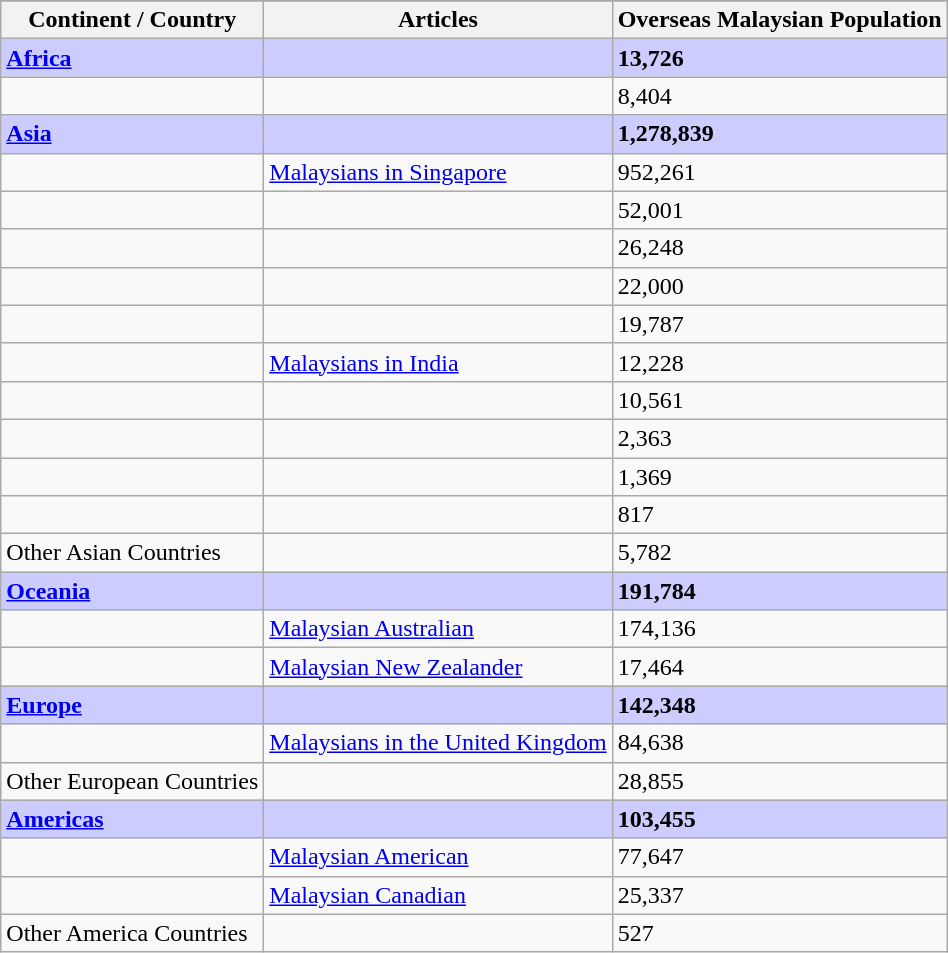<table class="wikitable sortable" style="margin:auto;">
<tr style="text-align: center;">
</tr>
<tr bgcolor="#EFEFEF">
<th>Continent / Country</th>
<th>Articles</th>
<th>Overseas Malaysian Population</th>
</tr>
<tr bgcolor="#ccccff">
<td><strong><a href='#'>Africa</a></strong></td>
<td></td>
<td><strong>13,726</strong></td>
</tr>
<tr>
<td></td>
<td></td>
<td>8,404</td>
</tr>
<tr bgcolor="#ccccff">
<td><strong><a href='#'>Asia</a></strong></td>
<td></td>
<td><strong>1,278,839</strong></td>
</tr>
<tr>
<td></td>
<td><a href='#'>Malaysians in Singapore</a></td>
<td>952,261</td>
</tr>
<tr>
<td></td>
<td></td>
<td>52,001</td>
</tr>
<tr>
<td></td>
<td></td>
<td>26,248</td>
</tr>
<tr>
<td></td>
<td></td>
<td>22,000</td>
</tr>
<tr>
<td></td>
<td></td>
<td>19,787</td>
</tr>
<tr>
<td></td>
<td><a href='#'>Malaysians in India</a></td>
<td>12,228</td>
</tr>
<tr>
<td></td>
<td></td>
<td>10,561</td>
</tr>
<tr>
<td></td>
<td></td>
<td>2,363</td>
</tr>
<tr>
<td></td>
<td></td>
<td>1,369</td>
</tr>
<tr>
<td></td>
<td></td>
<td>817</td>
</tr>
<tr>
<td>Other Asian Countries</td>
<td></td>
<td>5,782</td>
</tr>
<tr bgcolor="#ccccff">
<td><strong><a href='#'>Oceania</a></strong></td>
<td></td>
<td><strong>191,784</strong></td>
</tr>
<tr>
<td></td>
<td><a href='#'>Malaysian Australian</a></td>
<td>174,136</td>
</tr>
<tr>
<td></td>
<td><a href='#'>Malaysian New Zealander</a></td>
<td>17,464</td>
</tr>
<tr bgcolor="#ccccff">
<td><strong><a href='#'>Europe</a></strong></td>
<td></td>
<td><strong>142,348</strong></td>
</tr>
<tr>
<td></td>
<td><a href='#'>Malaysians in the United Kingdom</a></td>
<td>84,638</td>
</tr>
<tr>
<td>Other European Countries</td>
<td></td>
<td>28,855</td>
</tr>
<tr bgcolor="#ccccff">
<td><strong><a href='#'>Americas</a></strong></td>
<td></td>
<td><strong>103,455</strong></td>
</tr>
<tr>
<td></td>
<td><a href='#'>Malaysian American</a></td>
<td>77,647</td>
</tr>
<tr>
<td></td>
<td><a href='#'>Malaysian Canadian</a></td>
<td>25,337</td>
</tr>
<tr>
<td>Other America Countries</td>
<td></td>
<td>527</td>
</tr>
</table>
